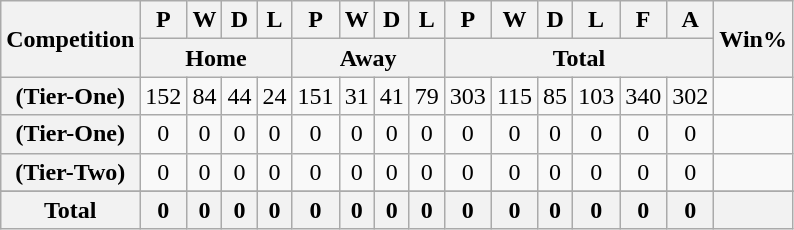<table class="wikitable plainrowheaders sortable" style="text-align:center">
<tr>
<th scope="col" rowspan="2">Competition</th>
<th scope="col">P</th>
<th scope="col">W</th>
<th scope="col">D</th>
<th scope="col">L</th>
<th scope="col">P</th>
<th scope="col">W</th>
<th scope="col">D</th>
<th scope="col">L</th>
<th scope="col">P</th>
<th scope="col">W</th>
<th scope="col">D</th>
<th scope="col">L</th>
<th scope="col">F</th>
<th scope="col">A</th>
<th scope="col" rowspan="2">Win%</th>
</tr>
<tr class="unsortable">
<th colspan="4">Home</th>
<th colspan="4">Away</th>
<th colspan="6">Total</th>
</tr>
<tr>
<th scope="row" align=left> (Tier-One)</th>
<td>152</td>
<td>84</td>
<td>44</td>
<td>24</td>
<td>151</td>
<td>31</td>
<td>41</td>
<td>79</td>
<td>303</td>
<td>115</td>
<td>85</td>
<td>103</td>
<td>340</td>
<td>302</td>
<td></td>
</tr>
<tr>
<th scope="row" align=left> (Tier-One)</th>
<td>0</td>
<td>0</td>
<td>0</td>
<td>0</td>
<td>0</td>
<td>0</td>
<td>0</td>
<td>0</td>
<td>0</td>
<td>0</td>
<td>0</td>
<td>0</td>
<td>0</td>
<td>0</td>
<td></td>
</tr>
<tr>
<th scope="row" align=left> (Tier-Two)</th>
<td>0</td>
<td>0</td>
<td>0</td>
<td>0</td>
<td>0</td>
<td>0</td>
<td>0</td>
<td>0</td>
<td>0</td>
<td>0</td>
<td>0</td>
<td>0</td>
<td>0</td>
<td>0</td>
<td></td>
</tr>
<tr>
</tr>
<tr class="sortbottom">
<th>Total</th>
<th>0</th>
<th>0</th>
<th>0</th>
<th>0</th>
<th>0</th>
<th>0</th>
<th>0</th>
<th>0</th>
<th>0</th>
<th>0</th>
<th>0</th>
<th>0</th>
<th>0</th>
<th>0</th>
<th></th>
</tr>
</table>
